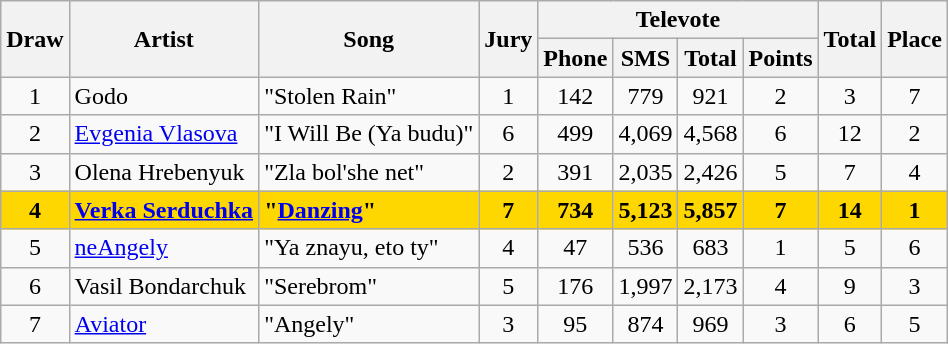<table class="sortable wikitable" style="margin: 1em auto 1em auto; text-align:center;">
<tr>
<th rowspan="2">Draw</th>
<th rowspan="2">Artist</th>
<th rowspan="2">Song</th>
<th rowspan="2">Jury</th>
<th colspan="4">Televote</th>
<th rowspan="2">Total</th>
<th rowspan="2">Place</th>
</tr>
<tr>
<th>Phone</th>
<th>SMS</th>
<th>Total</th>
<th>Points</th>
</tr>
<tr>
<td>1</td>
<td align="left">Godo</td>
<td align="left">"Stolen Rain"</td>
<td>1</td>
<td>142</td>
<td>779</td>
<td>921</td>
<td>2</td>
<td>3</td>
<td>7</td>
</tr>
<tr>
<td>2</td>
<td align="left"><a href='#'>Evgenia Vlasova</a></td>
<td align="left">"I Will Be (Ya budu)" </td>
<td>6</td>
<td>499</td>
<td>4,069</td>
<td>4,568</td>
<td>6</td>
<td>12</td>
<td>2</td>
</tr>
<tr>
<td>3</td>
<td align="left">Olena Hrebenyuk</td>
<td align="left">"Zla bol'she net" </td>
<td>2</td>
<td>391</td>
<td>2,035</td>
<td>2,426</td>
<td>5</td>
<td>7</td>
<td>4</td>
</tr>
<tr style="font-weight:bold;background:gold">
<td>4</td>
<td align="left"><a href='#'>Verka Serduchka</a></td>
<td align="left">"<a href='#'>Danzing</a>"</td>
<td>7</td>
<td>734</td>
<td>5,123</td>
<td>5,857</td>
<td>7</td>
<td>14</td>
<td>1</td>
</tr>
<tr>
<td>5</td>
<td align="left"><a href='#'>neAngely</a></td>
<td align="left">"Ya znayu, eto ty" </td>
<td>4</td>
<td>47</td>
<td>536</td>
<td>683</td>
<td>1</td>
<td>5</td>
<td>6</td>
</tr>
<tr>
<td>6</td>
<td align="left">Vasil Bondarchuk</td>
<td align="left">"Serebrom" </td>
<td>5</td>
<td>176</td>
<td>1,997</td>
<td>2,173</td>
<td>4</td>
<td>9</td>
<td>3</td>
</tr>
<tr>
<td>7</td>
<td align="left"><a href='#'>Aviator</a></td>
<td align="left">"Angely" </td>
<td>3</td>
<td>95</td>
<td>874</td>
<td>969</td>
<td>3</td>
<td>6</td>
<td>5</td>
</tr>
</table>
